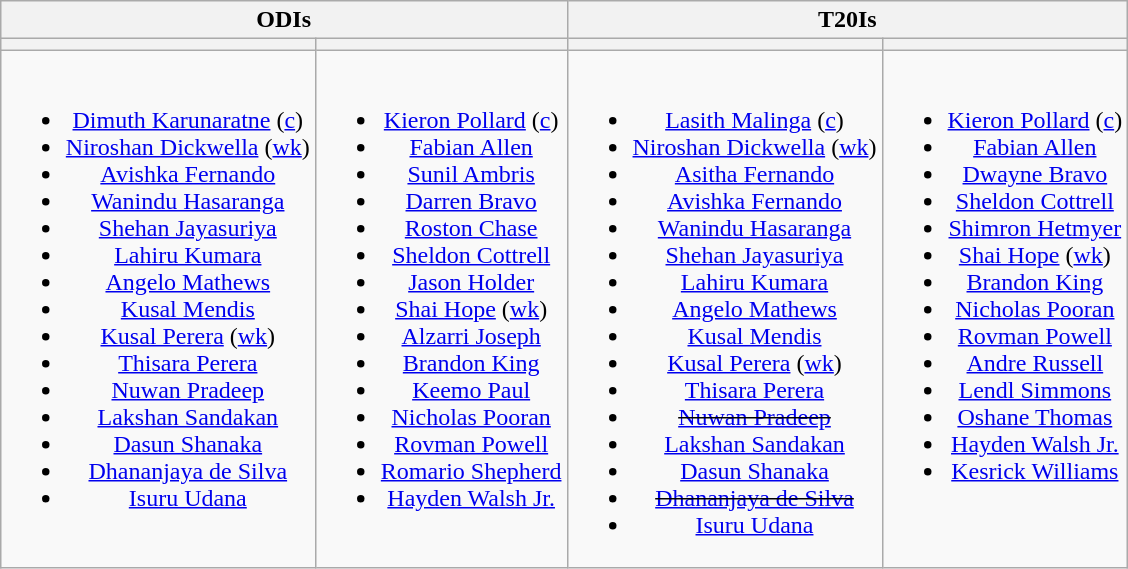<table class="wikitable" style="text-align:center; margin:auto">
<tr>
<th colspan=2>ODIs</th>
<th colspan=2>T20Is</th>
</tr>
<tr>
<th></th>
<th></th>
<th></th>
<th></th>
</tr>
<tr style="vertical-align:top">
<td><br><ul><li><a href='#'>Dimuth Karunaratne</a> (<a href='#'>c</a>)</li><li><a href='#'>Niroshan Dickwella</a> (<a href='#'>wk</a>)</li><li><a href='#'>Avishka Fernando</a></li><li><a href='#'>Wanindu Hasaranga</a></li><li><a href='#'>Shehan Jayasuriya</a></li><li><a href='#'>Lahiru Kumara</a></li><li><a href='#'>Angelo Mathews</a></li><li><a href='#'>Kusal Mendis</a></li><li><a href='#'>Kusal Perera</a>  (<a href='#'>wk</a>)</li><li><a href='#'>Thisara Perera</a></li><li><a href='#'>Nuwan Pradeep</a></li><li><a href='#'>Lakshan Sandakan</a></li><li><a href='#'>Dasun Shanaka</a></li><li><a href='#'>Dhananjaya de Silva</a></li><li><a href='#'>Isuru Udana</a></li></ul></td>
<td><br><ul><li><a href='#'>Kieron Pollard</a> (<a href='#'>c</a>)</li><li><a href='#'>Fabian Allen</a></li><li><a href='#'>Sunil Ambris</a></li><li><a href='#'>Darren Bravo</a></li><li><a href='#'>Roston Chase</a></li><li><a href='#'>Sheldon Cottrell</a></li><li><a href='#'>Jason Holder</a></li><li><a href='#'>Shai Hope</a> (<a href='#'>wk</a>)</li><li><a href='#'>Alzarri Joseph</a></li><li><a href='#'>Brandon King</a></li><li><a href='#'>Keemo Paul</a></li><li><a href='#'>Nicholas Pooran</a></li><li><a href='#'>Rovman Powell</a></li><li><a href='#'>Romario Shepherd</a></li><li><a href='#'>Hayden Walsh Jr.</a></li></ul></td>
<td><br><ul><li><a href='#'>Lasith Malinga</a> (<a href='#'>c</a>)</li><li><a href='#'>Niroshan Dickwella</a> (<a href='#'>wk</a>)</li><li><a href='#'>Asitha Fernando</a></li><li><a href='#'>Avishka Fernando</a></li><li><a href='#'>Wanindu Hasaranga</a></li><li><a href='#'>Shehan Jayasuriya</a></li><li><a href='#'>Lahiru Kumara</a></li><li><a href='#'>Angelo Mathews</a></li><li><a href='#'>Kusal Mendis</a></li><li><a href='#'>Kusal Perera</a> (<a href='#'>wk</a>)</li><li><a href='#'>Thisara Perera</a></li><li><s><a href='#'>Nuwan Pradeep</a></s></li><li><a href='#'>Lakshan Sandakan</a></li><li><a href='#'>Dasun Shanaka</a></li><li><s><a href='#'>Dhananjaya de Silva</a></s></li><li><a href='#'>Isuru Udana</a></li></ul></td>
<td><br><ul><li><a href='#'>Kieron Pollard</a> (<a href='#'>c</a>)</li><li><a href='#'>Fabian Allen</a></li><li><a href='#'>Dwayne Bravo</a></li><li><a href='#'>Sheldon Cottrell</a></li><li><a href='#'>Shimron Hetmyer</a></li><li><a href='#'>Shai Hope</a> (<a href='#'>wk</a>)</li><li><a href='#'>Brandon King</a></li><li><a href='#'>Nicholas Pooran</a></li><li><a href='#'>Rovman Powell</a></li><li><a href='#'>Andre Russell</a></li><li><a href='#'>Lendl Simmons</a></li><li><a href='#'>Oshane Thomas</a></li><li><a href='#'>Hayden Walsh Jr.</a></li><li><a href='#'>Kesrick Williams</a></li></ul></td>
</tr>
</table>
